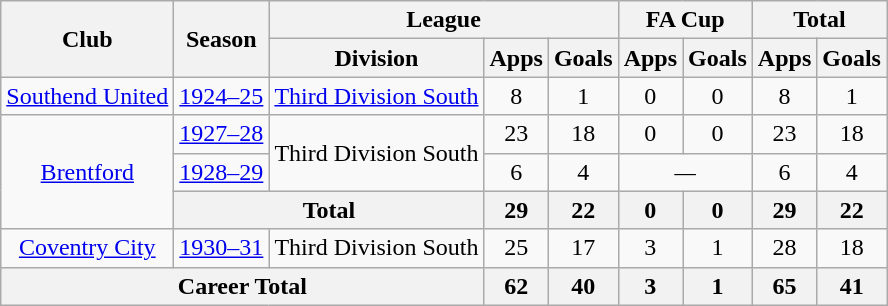<table class="wikitable" style="text-align: center;">
<tr>
<th rowspan="2">Club</th>
<th rowspan="2">Season</th>
<th colspan="3">League</th>
<th colspan="2">FA Cup</th>
<th colspan="2">Total</th>
</tr>
<tr>
<th>Division</th>
<th>Apps</th>
<th>Goals</th>
<th>Apps</th>
<th>Goals</th>
<th>Apps</th>
<th>Goals</th>
</tr>
<tr>
<td><a href='#'>Southend United</a></td>
<td><a href='#'>1924–25</a></td>
<td><a href='#'>Third Division South</a></td>
<td>8</td>
<td>1</td>
<td>0</td>
<td>0</td>
<td>8</td>
<td>1</td>
</tr>
<tr>
<td rowspan="3"><a href='#'>Brentford</a></td>
<td><a href='#'>1927–28</a></td>
<td rowspan="2">Third Division South</td>
<td>23</td>
<td>18</td>
<td>0</td>
<td>0</td>
<td>23</td>
<td>18</td>
</tr>
<tr>
<td><a href='#'>1928–29</a></td>
<td>6</td>
<td>4</td>
<td colspan="2"><em>—</em></td>
<td>6</td>
<td>4</td>
</tr>
<tr>
<th colspan="2">Total</th>
<th>29</th>
<th>22</th>
<th>0</th>
<th>0</th>
<th>29</th>
<th>22</th>
</tr>
<tr>
<td><a href='#'>Coventry City</a></td>
<td><a href='#'>1930–31</a></td>
<td>Third Division South</td>
<td>25</td>
<td>17</td>
<td>3</td>
<td>1</td>
<td>28</td>
<td>18</td>
</tr>
<tr>
<th colspan="3">Career Total</th>
<th>62</th>
<th>40</th>
<th>3</th>
<th>1</th>
<th>65</th>
<th>41</th>
</tr>
</table>
